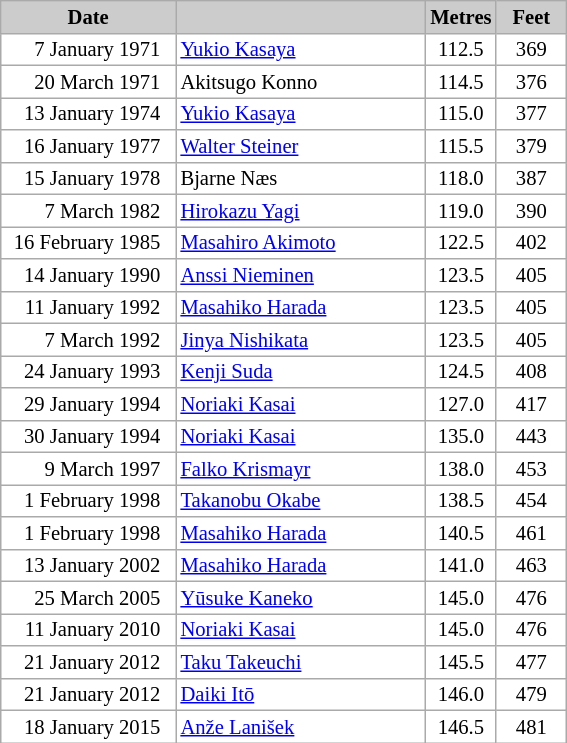<table class="wikitable plainrowheaders" style="background:#fff; font-size:86%; line-height:15px; border:grey solid 1px; border-collapse:collapse;">
<tr style="background:#ccc; text-align:center;">
<th style="background:#ccc;" width="110">Date</th>
<th style="background:#ccc;" width="160"></th>
<th style="background:#ccc;" width="40">Metres</th>
<th style="background:#ccc;" width="40">Feet</th>
</tr>
<tr>
<td align=right>7 January 1971  </td>
<td> <a href='#'>Yukio Kasaya</a></td>
<td align=center>112.5</td>
<td align=center>369</td>
</tr>
<tr>
<td align=right>20 March 1971  </td>
<td> Akitsugo Konno</td>
<td align=center>114.5</td>
<td align=center>376</td>
</tr>
<tr>
<td align=right>13 January 1974  </td>
<td> <a href='#'>Yukio Kasaya</a></td>
<td align=center>115.0</td>
<td align=center>377</td>
</tr>
<tr>
<td align=right>16 January 1977  </td>
<td> <a href='#'>Walter Steiner</a></td>
<td align=center>115.5</td>
<td align=center>379</td>
</tr>
<tr>
<td align=right>15 January 1978  </td>
<td> Bjarne Næs</td>
<td align=center>118.0</td>
<td align=center>387</td>
</tr>
<tr>
<td align=right>7 March 1982  </td>
<td> <a href='#'>Hirokazu Yagi</a></td>
<td align=center>119.0</td>
<td align=center>390</td>
</tr>
<tr>
<td align=right>16 February 1985  </td>
<td> <a href='#'>Masahiro Akimoto</a></td>
<td align=center>122.5</td>
<td align=center>402</td>
</tr>
<tr>
<td align=right>14 January 1990  </td>
<td> <a href='#'>Anssi Nieminen</a></td>
<td align=center>123.5</td>
<td align=center>405</td>
</tr>
<tr>
<td align=right>11 January 1992  </td>
<td> <a href='#'>Masahiko Harada</a></td>
<td align=center>123.5</td>
<td align=center>405</td>
</tr>
<tr>
<td align=right>7 March 1992  </td>
<td> <a href='#'>Jinya Nishikata</a></td>
<td align=center>123.5</td>
<td align=center>405</td>
</tr>
<tr>
<td align=right>24 January 1993  </td>
<td> <a href='#'>Kenji Suda</a></td>
<td align=center>124.5</td>
<td align=center>408</td>
</tr>
<tr>
<td align=right>29 January 1994  </td>
<td> <a href='#'>Noriaki Kasai</a></td>
<td align=center>127.0</td>
<td align=center>417</td>
</tr>
<tr>
<td align=right>30 January 1994  </td>
<td> <a href='#'>Noriaki Kasai</a></td>
<td align=center>135.0</td>
<td align=center>443</td>
</tr>
<tr>
<td align=right>9 March 1997  </td>
<td> <a href='#'>Falko Krismayr</a></td>
<td align=center>138.0</td>
<td align=center>453</td>
</tr>
<tr>
<td align=right>1 February 1998  </td>
<td> <a href='#'>Takanobu Okabe</a></td>
<td align=center>138.5</td>
<td align=center>454</td>
</tr>
<tr>
<td align=right>1 February 1998  </td>
<td> <a href='#'>Masahiko Harada</a></td>
<td align=center>140.5</td>
<td align=center>461</td>
</tr>
<tr>
<td align=right>13 January 2002  </td>
<td> <a href='#'>Masahiko Harada</a></td>
<td align=center>141.0</td>
<td align=center>463</td>
</tr>
<tr>
<td align=right>25 March 2005  </td>
<td> <a href='#'>Yūsuke Kaneko</a></td>
<td align=center>145.0</td>
<td align=center>476</td>
</tr>
<tr>
<td align=right>11 January 2010  </td>
<td> <a href='#'>Noriaki Kasai</a></td>
<td align=center>145.0</td>
<td align=center>476</td>
</tr>
<tr>
<td align=right>21 January 2012  </td>
<td> <a href='#'>Taku Takeuchi</a></td>
<td align=center>145.5</td>
<td align=center>477</td>
</tr>
<tr>
<td align=right>21 January 2012  </td>
<td> <a href='#'>Daiki Itō</a></td>
<td align=center>146.0</td>
<td align=center>479</td>
</tr>
<tr>
<td align=right>18 January 2015  </td>
<td> <a href='#'>Anže Lanišek</a></td>
<td align=center>146.5</td>
<td align=center>481</td>
</tr>
</table>
